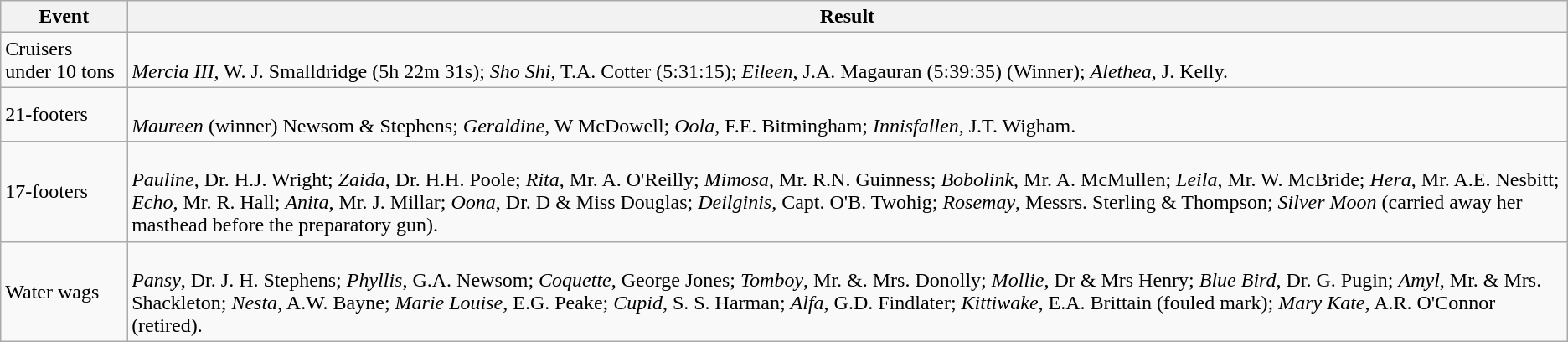<table class="wikitable">
<tr>
<th>Event</th>
<th>Result</th>
</tr>
<tr>
<td>Cruisers under 10 tons</td>
<td><br><em>Mercia III</em>, W. J. Smalldridge (5h 22m 31s); 
<em>Sho Shi</em>, T.A. Cotter (5:31:15);
<em>Eileen</em>, J.A. Magauran (5:39:35) (Winner);
<em>Alethea</em>, J. Kelly.</td>
</tr>
<tr>
<td>21-footers</td>
<td><br><em>Maureen</em> (winner) Newsom & Stephens;
<em>Geraldine</em>, W McDowell;
<em>Oola</em>, F.E. Bitmingham;
<em>Innisfallen</em>, J.T. Wigham.</td>
</tr>
<tr>
<td>17-footers</td>
<td><br><em>Pauline</em>, Dr. H.J. Wright;
<em>Zaida</em>, Dr. H.H. Poole;
<em>Rita</em>, Mr. A. O'Reilly;
<em>Mimosa</em>, Mr. R.N. Guinness;
<em>Bobolink</em>, Mr. A. McMullen;
<em>Leila</em>, Mr. W. McBride;
<em>Hera</em>, Mr. A.E. Nesbitt;
<em>Echo</em>, Mr. R. Hall;
<em>Anita</em>, Mr. J. Millar;
<em>Oona</em>, Dr. D & Miss Douglas;
<em>Deilginis</em>, Capt. O'B. Twohig;
<em>Rosemay</em>, Messrs. Sterling & Thompson;
<em>Silver Moon</em> (carried away her masthead before the preparatory gun).</td>
</tr>
<tr>
<td>Water wags</td>
<td><br><em>Pansy</em>, Dr. J. H. Stephens;
<em>Phyllis</em>, G.A. Newsom;
<em>Coquette</em>, George Jones;
<em>Tomboy</em>, Mr. &. Mrs. Donolly;
<em>Mollie</em>, Dr & Mrs Henry;
<em>Blue Bird</em>, Dr. G. Pugin;
<em>Amyl</em>, Mr. & Mrs. Shackleton;
<em>Nesta</em>, A.W. Bayne;
<em>Marie Louise</em>, E.G. Peake;
<em>Cupid</em>, S. S. Harman;
<em>Alfa</em>, G.D. Findlater;
<em>Kittiwake</em>, E.A. Brittain (fouled mark);
<em>Mary Kate</em>, A.R. O'Connor (retired).</td>
</tr>
</table>
